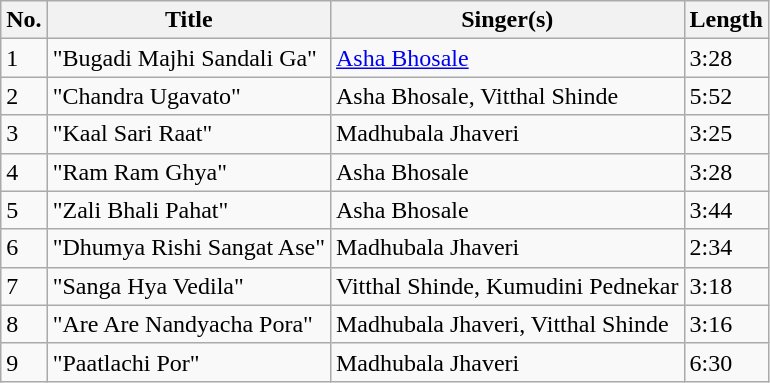<table class="wikitable">
<tr>
<th>No.</th>
<th>Title</th>
<th>Singer(s)</th>
<th>Length</th>
</tr>
<tr>
<td>1</td>
<td>"Bugadi Majhi Sandali Ga"</td>
<td><a href='#'>Asha Bhosale</a></td>
<td>3:28</td>
</tr>
<tr>
<td>2</td>
<td>"Chandra Ugavato"</td>
<td>Asha Bhosale, Vitthal Shinde</td>
<td>5:52</td>
</tr>
<tr>
<td>3</td>
<td>"Kaal Sari Raat"</td>
<td>Madhubala Jhaveri</td>
<td>3:25</td>
</tr>
<tr>
<td>4</td>
<td>"Ram Ram Ghya"</td>
<td>Asha Bhosale</td>
<td>3:28</td>
</tr>
<tr>
<td>5</td>
<td>"Zali Bhali Pahat"</td>
<td>Asha Bhosale</td>
<td>3:44</td>
</tr>
<tr>
<td>6</td>
<td>"Dhumya Rishi Sangat Ase"</td>
<td>Madhubala Jhaveri</td>
<td>2:34</td>
</tr>
<tr>
<td>7</td>
<td>"Sanga Hya Vedila"</td>
<td>Vitthal Shinde, Kumudini Pednekar</td>
<td>3:18</td>
</tr>
<tr>
<td>8</td>
<td>"Are Are Nandyacha Pora"</td>
<td>Madhubala Jhaveri, Vitthal Shinde</td>
<td>3:16</td>
</tr>
<tr>
<td>9</td>
<td>"Paatlachi Por"</td>
<td>Madhubala Jhaveri</td>
<td>6:30</td>
</tr>
</table>
